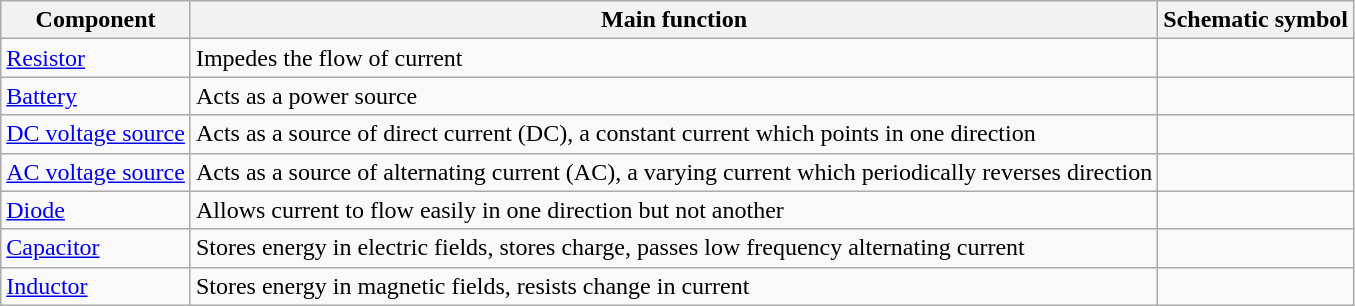<table class="wikitable">
<tr>
<th>Component</th>
<th>Main function</th>
<th>Schematic symbol</th>
</tr>
<tr>
<td><a href='#'>Resistor</a></td>
<td>Impedes the flow of current</td>
<td></td>
</tr>
<tr>
<td><a href='#'>Battery</a></td>
<td>Acts as a power source</td>
<td></td>
</tr>
<tr>
<td><a href='#'>DC voltage source</a></td>
<td>Acts as a source of direct current (DC), a constant current which points in one direction</td>
<td></td>
</tr>
<tr>
<td><a href='#'>AC voltage source</a></td>
<td>Acts as a source of alternating current (AC), a varying current which periodically reverses direction</td>
<td></td>
</tr>
<tr>
<td><a href='#'>Diode</a></td>
<td>Allows current to flow easily in one direction but not another</td>
<td></td>
</tr>
<tr>
<td><a href='#'>Capacitor</a></td>
<td>Stores energy in electric fields, stores charge, passes low frequency alternating current</td>
<td></td>
</tr>
<tr>
<td><a href='#'>Inductor</a></td>
<td>Stores energy in magnetic fields, resists change in current</td>
<td></td>
</tr>
</table>
